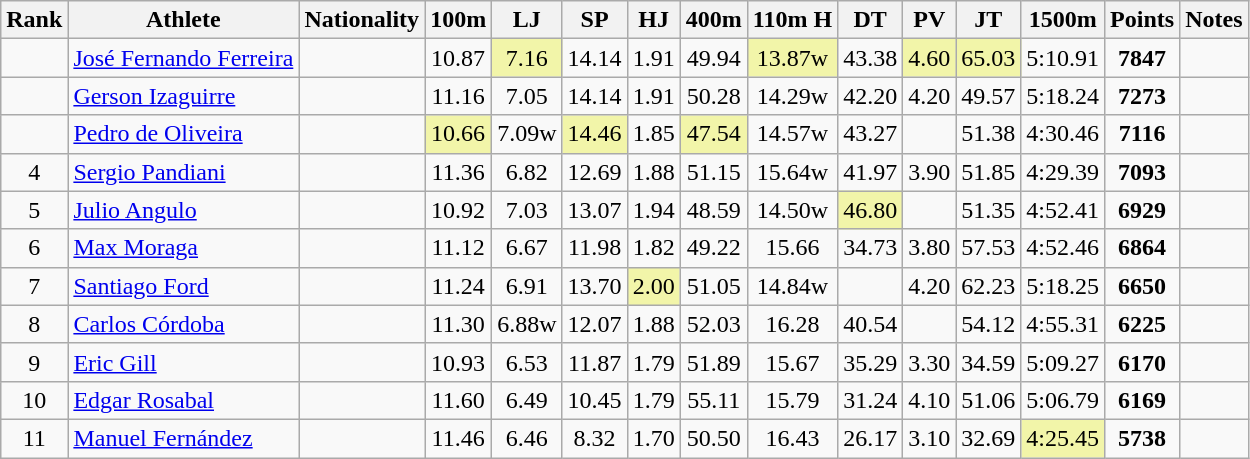<table class="wikitable sortable" style=" text-align:center;">
<tr>
<th>Rank</th>
<th>Athlete</th>
<th>Nationality</th>
<th>100m</th>
<th>LJ</th>
<th>SP</th>
<th>HJ</th>
<th>400m</th>
<th>110m H</th>
<th>DT</th>
<th>PV</th>
<th>JT</th>
<th>1500m</th>
<th>Points</th>
<th>Notes</th>
</tr>
<tr>
<td></td>
<td align=left><a href='#'>José Fernando Ferreira</a></td>
<td align=left></td>
<td>10.87</td>
<td bgcolor=#F2F5A9>7.16</td>
<td>14.14</td>
<td>1.91</td>
<td>49.94</td>
<td bgcolor=#F2F5A9>13.87w</td>
<td>43.38</td>
<td bgcolor=#F2F5A9>4.60</td>
<td bgcolor=#F2F5A9>65.03</td>
<td>5:10.91</td>
<td><strong>7847</strong></td>
<td></td>
</tr>
<tr>
<td></td>
<td align=left><a href='#'>Gerson Izaguirre</a></td>
<td align=left></td>
<td>11.16</td>
<td>7.05</td>
<td>14.14</td>
<td>1.91</td>
<td>50.28</td>
<td>14.29w</td>
<td>42.20</td>
<td>4.20</td>
<td>49.57</td>
<td>5:18.24</td>
<td><strong>7273</strong></td>
<td></td>
</tr>
<tr>
<td></td>
<td align=left><a href='#'>Pedro de Oliveira</a></td>
<td align=left></td>
<td bgcolor=#F2F5A9>10.66</td>
<td>7.09w</td>
<td bgcolor=#F2F5A9>14.46</td>
<td>1.85</td>
<td bgcolor=#F2F5A9>47.54</td>
<td>14.57w</td>
<td>43.27</td>
<td></td>
<td>51.38</td>
<td>4:30.46</td>
<td><strong>7116</strong></td>
<td></td>
</tr>
<tr>
<td>4</td>
<td align=left><a href='#'>Sergio Pandiani</a></td>
<td align=left></td>
<td>11.36</td>
<td>6.82</td>
<td>12.69</td>
<td>1.88</td>
<td>51.15</td>
<td>15.64w</td>
<td>41.97</td>
<td>3.90</td>
<td>51.85</td>
<td>4:29.39</td>
<td><strong>7093</strong></td>
<td></td>
</tr>
<tr>
<td>5</td>
<td align=left><a href='#'>Julio Angulo</a></td>
<td align=left></td>
<td>10.92</td>
<td>7.03</td>
<td>13.07</td>
<td>1.94</td>
<td>48.59</td>
<td>14.50w</td>
<td bgcolor=#F2F5A9>46.80</td>
<td></td>
<td>51.35</td>
<td>4:52.41</td>
<td><strong>6929</strong></td>
<td></td>
</tr>
<tr>
<td>6</td>
<td align=left><a href='#'>Max Moraga</a></td>
<td align=left></td>
<td>11.12</td>
<td>6.67</td>
<td>11.98</td>
<td>1.82</td>
<td>49.22</td>
<td>15.66</td>
<td>34.73</td>
<td>3.80</td>
<td>57.53</td>
<td>4:52.46</td>
<td><strong>6864</strong></td>
<td></td>
</tr>
<tr>
<td>7</td>
<td align=left><a href='#'>Santiago Ford</a></td>
<td align=left></td>
<td>11.24</td>
<td>6.91</td>
<td>13.70</td>
<td bgcolor=#F2F5A9>2.00</td>
<td>51.05</td>
<td>14.84w</td>
<td></td>
<td>4.20</td>
<td>62.23</td>
<td>5:18.25</td>
<td><strong>6650</strong></td>
<td></td>
</tr>
<tr>
<td>8</td>
<td align=left><a href='#'>Carlos Córdoba</a></td>
<td align=left></td>
<td>11.30</td>
<td>6.88w</td>
<td>12.07</td>
<td>1.88</td>
<td>52.03</td>
<td>16.28</td>
<td>40.54</td>
<td></td>
<td>54.12</td>
<td>4:55.31</td>
<td><strong>6225</strong></td>
<td></td>
</tr>
<tr>
<td>9</td>
<td align=left><a href='#'>Eric Gill</a></td>
<td align=left></td>
<td>10.93</td>
<td>6.53</td>
<td>11.87</td>
<td>1.79</td>
<td>51.89</td>
<td>15.67</td>
<td>35.29</td>
<td>3.30</td>
<td>34.59</td>
<td>5:09.27</td>
<td><strong>6170</strong></td>
<td></td>
</tr>
<tr>
<td>10</td>
<td align=left><a href='#'>Edgar Rosabal</a></td>
<td align=left></td>
<td>11.60</td>
<td>6.49</td>
<td>10.45</td>
<td>1.79</td>
<td>55.11</td>
<td>15.79</td>
<td>31.24</td>
<td>4.10</td>
<td>51.06</td>
<td>5:06.79</td>
<td><strong>6169</strong></td>
<td></td>
</tr>
<tr>
<td>11</td>
<td align=left><a href='#'>Manuel Fernández</a></td>
<td align=left></td>
<td>11.46</td>
<td>6.46</td>
<td>8.32</td>
<td>1.70</td>
<td>50.50</td>
<td>16.43</td>
<td>26.17</td>
<td>3.10</td>
<td>32.69</td>
<td bgcolor=#F2F5A9>4:25.45</td>
<td><strong>5738</strong></td>
<td></td>
</tr>
</table>
